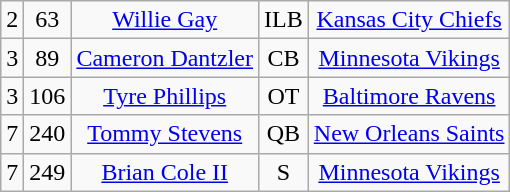<table class="wikitable" style="text-align:center">
<tr>
<td>2</td>
<td>63</td>
<td><a href='#'>Willie Gay</a></td>
<td>ILB</td>
<td><a href='#'>Kansas City Chiefs</a></td>
</tr>
<tr>
<td>3</td>
<td>89</td>
<td><a href='#'>Cameron Dantzler</a></td>
<td>CB</td>
<td><a href='#'>Minnesota Vikings</a></td>
</tr>
<tr>
<td>3</td>
<td>106</td>
<td><a href='#'>Tyre Phillips</a></td>
<td>OT</td>
<td><a href='#'>Baltimore Ravens</a></td>
</tr>
<tr>
<td>7</td>
<td>240</td>
<td><a href='#'>Tommy Stevens</a></td>
<td>QB</td>
<td><a href='#'>New Orleans Saints</a></td>
</tr>
<tr>
<td>7</td>
<td>249</td>
<td><a href='#'>Brian Cole II</a></td>
<td>S</td>
<td><a href='#'>Minnesota Vikings</a></td>
</tr>
</table>
